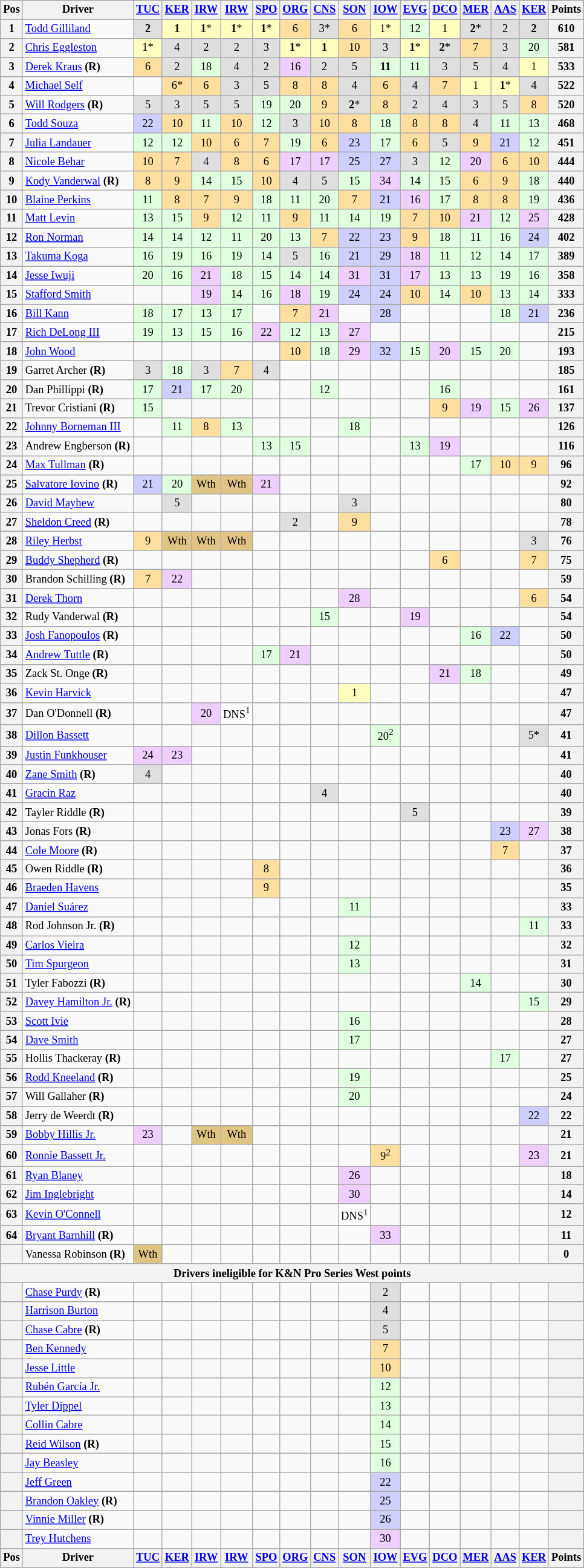<table class="wikitable" style="font-size:77%; text-align:center;">
<tr>
<th>Pos</th>
<th>Driver</th>
<th><a href='#'>TUC</a></th>
<th><a href='#'>KER</a></th>
<th><a href='#'>IRW</a></th>
<th><a href='#'>IRW</a></th>
<th><a href='#'>SPO</a></th>
<th><a href='#'>ORG</a></th>
<th><a href='#'>CNS</a></th>
<th><a href='#'>SON</a></th>
<th><a href='#'>IOW</a></th>
<th><a href='#'>EVG</a></th>
<th><a href='#'>DCO</a></th>
<th><a href='#'>MER</a></th>
<th><a href='#'>AAS</a></th>
<th><a href='#'>KER</a></th>
<th>Points</th>
</tr>
<tr>
<th>1</th>
<td align="left"><a href='#'>Todd Gilliland</a></td>
<td style="background:#DFDFDF;"><strong>2</strong></td>
<td style="background:#FFFFBF;"><strong>1</strong></td>
<td style="background:#FFFFBF;"><strong>1</strong>*</td>
<td style="background:#FFFFBF;"><strong>1</strong>*</td>
<td style="background:#FFFFBF;"><strong>1</strong>*</td>
<td style="background:#FFDF9F;">6</td>
<td style="background:#DFDFDF;">3*</td>
<td style="background:#FFDF9F;">6</td>
<td style="background:#FFFFBF;">1*</td>
<td style="background:#DFFFDF;">12</td>
<td style="background:#FFFFBF;">1</td>
<td style="background:#DFDFDF;"><strong>2</strong>*</td>
<td style="background:#DFDFDF;">2</td>
<td style="background:#DFDFDF;"><strong>2</strong></td>
<th>610</th>
</tr>
<tr>
<th>2</th>
<td align="left"><a href='#'>Chris Eggleston</a></td>
<td style="background:#FFFFBF;">1*</td>
<td style="background:#DFDFDF;">4</td>
<td style="background:#DFDFDF;">2</td>
<td style="background:#DFDFDF;">2</td>
<td style="background:#DFDFDF;">3</td>
<td style="background:#FFFFBF;"><strong>1</strong>*</td>
<td style="background:#FFFFBF;"><strong>1</strong></td>
<td style="background:#FFDF9F;">10</td>
<td style="background:#DFDFDF;">3</td>
<td style="background:#FFFFBF;"><strong>1</strong>*</td>
<td style="background:#DFDFDF;"><strong>2</strong>*</td>
<td style="background:#FFDF9F;">7</td>
<td style="background:#DFDFDF;">3</td>
<td style="background:#DFFFDF;">20</td>
<th>581</th>
</tr>
<tr>
<th>3</th>
<td align="left"><a href='#'>Derek Kraus</a> <strong>(R)</strong></td>
<td style="background:#FFDF9F;">6</td>
<td style="background:#DFDFDF;">2</td>
<td style="background:#DFFFDF;">18</td>
<td style="background:#DFDFDF;">4</td>
<td style="background:#DFDFDF;">2</td>
<td style="background:#EFCFFF;">16</td>
<td style="background:#DFDFDF;">2</td>
<td style="background:#DFDFDF;">5</td>
<td style="background:#DFFFDF;"><strong>11</strong></td>
<td style="background:#DFFFDF;">11</td>
<td style="background:#DFDFDF;">3</td>
<td style="background:#DFDFDF;">5</td>
<td style="background:#DFDFDF;">4</td>
<td style="background:#FFFFBF;">1</td>
<th>533</th>
</tr>
<tr>
<th>4</th>
<td align="left"><a href='#'>Michael Self</a></td>
<td></td>
<td style="background:#FFDF9F;">6*</td>
<td style="background:#FFDF9F;">6</td>
<td style="background:#DFDFDF;">3</td>
<td style="background:#DFDFDF;">5</td>
<td style="background:#FFDF9F;">8</td>
<td style="background:#FFDF9F;">8</td>
<td style="background:#DFDFDF;">4</td>
<td style="background:#FFDF9F;">6</td>
<td style="background:#DFDFDF;">4</td>
<td style="background:#FFDF9F;">7</td>
<td style="background:#FFFFBF;">1</td>
<td style="background:#FFFFBF;"><strong>1</strong>*</td>
<td style="background:#DFDFDF;">4</td>
<th>522</th>
</tr>
<tr>
<th>5</th>
<td align="left"><a href='#'>Will Rodgers</a> <strong>(R)</strong></td>
<td style="background:#DFDFDF;">5</td>
<td style="background:#DFDFDF;">3</td>
<td style="background:#DFDFDF;">5</td>
<td style="background:#DFDFDF;">5</td>
<td style="background:#DFFFDF;">19</td>
<td style="background:#DFFFDF;">20</td>
<td style="background:#FFDF9F;">9</td>
<td style="background:#DFDFDF;"><strong>2</strong>*</td>
<td style="background:#FFDF9F;">8</td>
<td style="background:#DFDFDF;">2</td>
<td style="background:#DFDFDF;">4</td>
<td style="background:#DFDFDF;">3</td>
<td style="background:#DFDFDF;">5</td>
<td style="background:#FFDF9F;">8</td>
<th>520</th>
</tr>
<tr>
<th>6</th>
<td align="left"><a href='#'>Todd Souza</a></td>
<td style="background:#CFCFFF;">22</td>
<td style="background:#FFDF9F;">10</td>
<td style="background:#DFFFDF;">11</td>
<td style="background:#FFDF9F;">10</td>
<td style="background:#DFFFDF;">12</td>
<td style="background:#DFDFDF;">3</td>
<td style="background:#FFDF9F;">10</td>
<td style="background:#FFDF9F;">8</td>
<td style="background:#DFFFDF;">18</td>
<td style="background:#FFDF9F;">8</td>
<td style="background:#FFDF9F;">8</td>
<td style="background:#DFDFDF;">4</td>
<td style="background:#DFFFDF;">11</td>
<td style="background:#DFFFDF;">13</td>
<th>468</th>
</tr>
<tr>
<th>7</th>
<td align="left"><a href='#'>Julia Landauer</a></td>
<td style="background:#DFFFDF;">12</td>
<td style="background:#DFFFDF;">12</td>
<td style="background:#FFDF9F;">10</td>
<td style="background:#FFDF9F;">6</td>
<td style="background:#FFDF9F;">7</td>
<td style="background:#DFFFDF;">19</td>
<td style="background:#FFDF9F;">6</td>
<td style="background:#CFCFFF;">23</td>
<td style="background:#DFFFDF;">17</td>
<td style="background:#FFDF9F;">6</td>
<td style="background:#DFDFDF;">5</td>
<td style="background:#FFDF9F;">9</td>
<td style="background:#CFCFFF;">21</td>
<td style="background:#DFFFDF;">12</td>
<th>451</th>
</tr>
<tr>
<th>8</th>
<td align="left"><a href='#'>Nicole Behar</a></td>
<td style="background:#FFDF9F;">10</td>
<td style="background:#FFDF9F;">7</td>
<td style="background:#DFDFDF;">4</td>
<td style="background:#FFDF9F;">8</td>
<td style="background:#FFDF9F;">6</td>
<td style="background:#EFCFFF;">17</td>
<td style="background:#EFCFFF;">17</td>
<td style="background:#CFCFFF;">25</td>
<td style="background:#CFCFFF;">27</td>
<td style="background:#DFDFDF;">3</td>
<td style="background:#DFFFDF;">12</td>
<td style="background:#EFCFFF;">20</td>
<td style="background:#FFDF9F;">6</td>
<td style="background:#FFDF9F;">10</td>
<th>444</th>
</tr>
<tr>
<th>9</th>
<td align="left"><a href='#'>Kody Vanderwal</a> <strong>(R)</strong></td>
<td style="background:#FFDF9F;">8</td>
<td style="background:#FFDF9F;">9</td>
<td style="background:#DFFFDF;">14</td>
<td style="background:#DFFFDF;">15</td>
<td style="background:#FFDF9F;">10</td>
<td style="background:#DFDFDF;">4</td>
<td style="background:#DFDFDF;">5</td>
<td style="background:#DFFFDF;">15</td>
<td style="background:#EFCFFF;">34</td>
<td style="background:#DFFFDF;">14</td>
<td style="background:#DFFFDF;">15</td>
<td style="background:#FFDF9F;">6</td>
<td style="background:#FFDF9F;">9</td>
<td style="background:#DFFFDF;">18</td>
<th>440</th>
</tr>
<tr>
<th>10</th>
<td align="left"><a href='#'>Blaine Perkins</a></td>
<td style="background:#DFFFDF;">11</td>
<td style="background:#FFDF9F;">8</td>
<td style="background:#FFDF9F;">7</td>
<td style="background:#FFDF9F;">9</td>
<td style="background:#DFFFDF;">18</td>
<td style="background:#DFFFDF;">11</td>
<td style="background:#DFFFDF;">20</td>
<td style="background:#FFDF9F;">7</td>
<td style="background:#CFCFFF;">21</td>
<td style="background:#EFCFFF;">16</td>
<td style="background:#DFFFDF;">17</td>
<td style="background:#FFDF9F;">8</td>
<td style="background:#FFDF9F;">8</td>
<td style="background:#DFFFDF;">19</td>
<th>436</th>
</tr>
<tr>
<th>11</th>
<td align="left"><a href='#'>Matt Levin</a></td>
<td style="background:#DFFFDF;">13</td>
<td style="background:#DFFFDF;">15</td>
<td style="background:#FFDF9F;">9</td>
<td style="background:#DFFFDF;">12</td>
<td style="background:#DFFFDF;">11</td>
<td style="background:#FFDF9F;">9</td>
<td style="background:#DFFFDF;">11</td>
<td style="background:#DFFFDF;">14</td>
<td style="background:#DFFFDF;">19</td>
<td style="background:#FFDF9F;">7</td>
<td style="background:#FFDF9F;">10</td>
<td style="background:#EFCFFF;">21</td>
<td style="background:#DFFFDF;">12</td>
<td style="background:#EFCFFF;">25</td>
<th>428</th>
</tr>
<tr>
<th>12</th>
<td align="left"><a href='#'>Ron Norman</a></td>
<td style="background:#DFFFDF;">14</td>
<td style="background:#DFFFDF;">14</td>
<td style="background:#DFFFDF;">12</td>
<td style="background:#DFFFDF;">11</td>
<td style="background:#DFFFDF;">20</td>
<td style="background:#DFFFDF;">13</td>
<td style="background:#FFDF9F;">7</td>
<td style="background:#CFCFFF;">22</td>
<td style="background:#CFCFFF;">23</td>
<td style="background:#FFDF9F;">9</td>
<td style="background:#DFFFDF;">18</td>
<td style="background:#DFFFDF;">11</td>
<td style="background:#DFFFDF;">16</td>
<td style="background:#CFCFFF;">24</td>
<th>402</th>
</tr>
<tr>
<th>13</th>
<td align="left"><a href='#'>Takuma Koga</a></td>
<td style="background:#DFFFDF;">16</td>
<td style="background:#DFFFDF;">19</td>
<td style="background:#DFFFDF;">16</td>
<td style="background:#DFFFDF;">19</td>
<td style="background:#DFFFDF;">14</td>
<td style="background:#DFDFDF;">5</td>
<td style="background:#DFFFDF;">16</td>
<td style="background:#CFCFFF;">21</td>
<td style="background:#CFCFFF;">29</td>
<td style="background:#EFCFFF;">18</td>
<td style="background:#DFFFDF;">11</td>
<td style="background:#DFFFDF;">12</td>
<td style="background:#DFFFDF;">14</td>
<td style="background:#DFFFDF;">17</td>
<th>389</th>
</tr>
<tr>
<th>14</th>
<td align="left"><a href='#'>Jesse Iwuji</a></td>
<td style="background:#DFFFDF;">20</td>
<td style="background:#DFFFDF;">16</td>
<td style="background:#EFCFFF;">21</td>
<td style="background:#DFFFDF;">18</td>
<td style="background:#DFFFDF;">15</td>
<td style="background:#DFFFDF;">14</td>
<td style="background:#DFFFDF;">14</td>
<td style="background:#EFCFFF;">31</td>
<td style="background:#CFCFFF;">31</td>
<td style="background:#EFCFFF;">17</td>
<td style="background:#DFFFDF;">13</td>
<td style="background:#DFFFDF;">13</td>
<td style="background:#DFFFDF;">19</td>
<td style="background:#DFFFDF;">16</td>
<th>358</th>
</tr>
<tr>
<th>15</th>
<td align="left"><a href='#'>Stafford Smith</a></td>
<td></td>
<td></td>
<td style="background:#EFCFFF;">19</td>
<td style="background:#DFFFDF;">14</td>
<td style="background:#DFFFDF;">16</td>
<td style="background:#EFCFFF;">18</td>
<td style="background:#DFFFDF;">19</td>
<td style="background:#CFCFFF;">24</td>
<td style="background:#CFCFFF;">24</td>
<td style="background:#FFDF9F;">10</td>
<td style="background:#DFFFDF;">14</td>
<td style="background:#FFDF9F;">10</td>
<td style="background:#DFFFDF;">13</td>
<td style="background:#DFFFDF;">14</td>
<th>333</th>
</tr>
<tr>
<th>16</th>
<td align="left"><a href='#'>Bill Kann</a></td>
<td style="background:#DFFFDF;">18</td>
<td style="background:#DFFFDF;">17</td>
<td style="background:#DFFFDF;">13</td>
<td style="background:#DFFFDF;">17</td>
<td></td>
<td style="background:#FFDF9F;">7</td>
<td style="background:#EFCFFF;">21</td>
<td></td>
<td style="background:#CFCFFF;">28</td>
<td></td>
<td></td>
<td></td>
<td style="background:#DFFFDF;">18</td>
<td style="background:#CFCFFF;">21</td>
<th>236</th>
</tr>
<tr>
<th>17</th>
<td align="left"><a href='#'>Rich DeLong III</a></td>
<td style="background:#DFFFDF;">19</td>
<td style="background:#DFFFDF;">13</td>
<td style="background:#DFFFDF;">15</td>
<td style="background:#DFFFDF;">16</td>
<td style="background:#EFCFFF;">22</td>
<td style="background:#DFFFDF;">12</td>
<td style="background:#DFFFDF;">13</td>
<td style="background:#EFCFFF;">27</td>
<td></td>
<td></td>
<td></td>
<td></td>
<td></td>
<td></td>
<th>215</th>
</tr>
<tr>
<th>18</th>
<td align="left"><a href='#'>John Wood</a></td>
<td></td>
<td></td>
<td></td>
<td></td>
<td></td>
<td style="background:#FFDF9F;">10</td>
<td style="background:#DFFFDF;">18</td>
<td style="background:#EFCFFF;">29</td>
<td style="background:#CFCFFF;">32</td>
<td style="background:#DFFFDF;">15</td>
<td style="background:#EFCFFF;">20</td>
<td style="background:#DFFFDF;">15</td>
<td style="background:#DFFFDF;">20</td>
<td></td>
<th>193</th>
</tr>
<tr>
<th>19</th>
<td align="left">Garret Archer <strong>(R)</strong></td>
<td style="background:#DFDFDF;">3</td>
<td style="background:#DFFFDF;">18</td>
<td style="background:#DFDFDF;">3</td>
<td style="background:#FFDF9F;">7</td>
<td style="background:#DFDFDF;">4</td>
<td></td>
<td></td>
<td></td>
<td></td>
<td></td>
<td></td>
<td></td>
<td></td>
<td></td>
<th>185</th>
</tr>
<tr>
<th>20</th>
<td align="left">Dan Phillippi <strong>(R)</strong></td>
<td style="background:#DFFFDF;">17</td>
<td style="background:#CFCFFF;">21</td>
<td style="background:#DFFFDF;">17</td>
<td style="background:#DFFFDF;">20</td>
<td></td>
<td></td>
<td style="background:#DFFFDF;">12</td>
<td></td>
<td></td>
<td></td>
<td style="background:#DFFFDF;">16</td>
<td></td>
<td></td>
<td></td>
<th>161</th>
</tr>
<tr>
<th>21</th>
<td align="left">Trevor Cristiani <strong>(R)</strong></td>
<td style="background:#DFFFDF;">15</td>
<td></td>
<td></td>
<td></td>
<td></td>
<td></td>
<td></td>
<td></td>
<td></td>
<td></td>
<td style="background:#FFDF9F;">9</td>
<td style="background:#EFCFFF;">19</td>
<td style="background:#DFFFDF;">15</td>
<td style="background:#EFCFFF;">26</td>
<th>137</th>
</tr>
<tr>
<th>22</th>
<td align="left"><a href='#'>Johnny Borneman III</a></td>
<td></td>
<td style="background:#DFFFDF;">11</td>
<td style="background:#FFDF9F;">8</td>
<td style="background:#DFFFDF;">13</td>
<td></td>
<td></td>
<td></td>
<td style="background:#DFFFDF;">18</td>
<td></td>
<td></td>
<td></td>
<td></td>
<td></td>
<td></td>
<th>126</th>
</tr>
<tr>
<th>23</th>
<td align="left" nowrap>Andrew Engberson <strong>(R)</strong></td>
<td></td>
<td></td>
<td></td>
<td></td>
<td style="background:#DFFFDF;">13</td>
<td style="background:#DFFFDF;">15</td>
<td></td>
<td></td>
<td></td>
<td style="background:#DFFFDF;">13</td>
<td style="background:#EFCFFF;">19</td>
<td></td>
<td></td>
<td></td>
<th>116</th>
</tr>
<tr>
<th>24</th>
<td align="left"><a href='#'>Max Tullman</a> <strong>(R)</strong></td>
<td></td>
<td></td>
<td></td>
<td></td>
<td></td>
<td></td>
<td></td>
<td></td>
<td></td>
<td></td>
<td></td>
<td style="background:#DFFFDF;">17</td>
<td style="background:#FFDF9F;">10</td>
<td style="background:#FFDF9F;">9</td>
<th>96</th>
</tr>
<tr>
<th>25</th>
<td align="left"><a href='#'>Salvatore Iovino</a> <strong>(R)</strong></td>
<td style="background:#CFCFFF;">21</td>
<td style="background:#DFFFDF;">20</td>
<td style="background:#DFC484;">Wth</td>
<td style="background:#DFC484;">Wth</td>
<td style="background:#EFCFFF;">21</td>
<td></td>
<td></td>
<td></td>
<td></td>
<td></td>
<td></td>
<td></td>
<td></td>
<td></td>
<th>92</th>
</tr>
<tr>
<th>26</th>
<td align="left"><a href='#'>David Mayhew</a></td>
<td></td>
<td style="background:#DFDFDF;">5</td>
<td></td>
<td></td>
<td></td>
<td></td>
<td></td>
<td style="background:#DFDFDF;">3</td>
<td></td>
<td></td>
<td></td>
<td></td>
<td></td>
<td></td>
<th>80</th>
</tr>
<tr>
<th>27</th>
<td align="left"><a href='#'>Sheldon Creed</a> <strong>(R)</strong></td>
<td></td>
<td></td>
<td></td>
<td></td>
<td></td>
<td style="background:#DFDFDF;">2</td>
<td></td>
<td style="background:#FFDF9F;">9</td>
<td></td>
<td></td>
<td></td>
<td></td>
<td></td>
<td></td>
<th>78</th>
</tr>
<tr>
<th>28</th>
<td align="left"><a href='#'>Riley Herbst</a></td>
<td style="background:#FFDF9F;">9</td>
<td style="background:#DFC484;">Wth</td>
<td style="background:#DFC484;">Wth</td>
<td style="background:#DFC484;">Wth</td>
<td></td>
<td></td>
<td></td>
<td></td>
<td></td>
<td></td>
<td></td>
<td></td>
<td></td>
<td style="background:#DFDFDF;">3</td>
<th>76</th>
</tr>
<tr>
<th>29</th>
<td align="left"><a href='#'>Buddy Shepherd</a> <strong>(R)</strong></td>
<td></td>
<td></td>
<td></td>
<td></td>
<td></td>
<td></td>
<td></td>
<td></td>
<td></td>
<td></td>
<td style="background:#FFDF9F;">6</td>
<td></td>
<td></td>
<td style="background:#FFDF9F;">7</td>
<th>75</th>
</tr>
<tr>
<th>30</th>
<td align="left">Brandon Schilling <strong>(R)</strong></td>
<td style="background:#FFDF9F;">7</td>
<td style="background:#EFCFFF;">22</td>
<td></td>
<td></td>
<td></td>
<td></td>
<td></td>
<td></td>
<td></td>
<td></td>
<td></td>
<td></td>
<td></td>
<td></td>
<th>59</th>
</tr>
<tr>
<th>31</th>
<td align="left"><a href='#'>Derek Thorn</a></td>
<td></td>
<td></td>
<td></td>
<td></td>
<td></td>
<td></td>
<td></td>
<td style="background:#EFCFFF;">28</td>
<td></td>
<td></td>
<td></td>
<td></td>
<td></td>
<td style="background:#FFDF9F;">6</td>
<th>54</th>
</tr>
<tr>
<th>32</th>
<td align="left">Rudy Vanderwal <strong>(R)</strong></td>
<td></td>
<td></td>
<td></td>
<td></td>
<td></td>
<td></td>
<td style="background:#DFFFDF;">15</td>
<td></td>
<td></td>
<td style="background:#EFCFFF;">19</td>
<td></td>
<td></td>
<td></td>
<td></td>
<th>54</th>
</tr>
<tr>
<th>33</th>
<td align="left"><a href='#'>Josh Fanopoulos</a> <strong>(R)</strong></td>
<td></td>
<td></td>
<td></td>
<td></td>
<td></td>
<td></td>
<td></td>
<td></td>
<td></td>
<td></td>
<td></td>
<td style="background:#DFFFDF;">16</td>
<td style="background:#CFCFFF;">22</td>
<td></td>
<th>50</th>
</tr>
<tr>
<th>34</th>
<td align="left"><a href='#'>Andrew Tuttle</a> <strong>(R)</strong></td>
<td></td>
<td></td>
<td></td>
<td></td>
<td style="background:#DFFFDF;">17</td>
<td style="background:#EFCFFF;">21</td>
<td></td>
<td></td>
<td></td>
<td></td>
<td></td>
<td></td>
<td></td>
<td></td>
<th>50</th>
</tr>
<tr>
<th>35</th>
<td align="left">Zack St. Onge <strong>(R)</strong></td>
<td></td>
<td></td>
<td></td>
<td></td>
<td></td>
<td></td>
<td></td>
<td></td>
<td></td>
<td></td>
<td style="background:#EFCFFF;">21</td>
<td style="background:#DFFFDF;">18</td>
<td></td>
<td></td>
<th>49</th>
</tr>
<tr>
<th>36</th>
<td align="left"><a href='#'>Kevin Harvick</a></td>
<td></td>
<td></td>
<td></td>
<td></td>
<td></td>
<td></td>
<td></td>
<td style="background:#FFFFBF;">1</td>
<td></td>
<td></td>
<td></td>
<td></td>
<td></td>
<td></td>
<th>47</th>
</tr>
<tr>
<th>37</th>
<td align="left">Dan O'Donnell <strong>(R)</strong></td>
<td></td>
<td></td>
<td style="background:#EFCFFF;">20</td>
<td style="background:#FFFFFF;">DNS<sup>1</sup></td>
<td></td>
<td></td>
<td></td>
<td></td>
<td></td>
<td></td>
<td></td>
<td></td>
<td></td>
<td></td>
<th>47</th>
</tr>
<tr>
<th>38</th>
<td align="left"><a href='#'>Dillon Bassett</a></td>
<td></td>
<td></td>
<td></td>
<td></td>
<td></td>
<td></td>
<td></td>
<td></td>
<td style="background:#DFFFDF;">20<sup>2</sup></td>
<td></td>
<td></td>
<td></td>
<td></td>
<td style="background:#DFDFDF;">5*</td>
<th>41</th>
</tr>
<tr>
<th>39</th>
<td align="left"><a href='#'>Justin Funkhouser</a></td>
<td style="background:#EFCFFF;">24</td>
<td style="background:#EFCFFF;">23</td>
<td></td>
<td></td>
<td></td>
<td></td>
<td></td>
<td></td>
<td></td>
<td></td>
<td></td>
<td></td>
<td></td>
<td></td>
<th>41</th>
</tr>
<tr>
<th>40</th>
<td align="left"><a href='#'>Zane Smith</a> <strong>(R)</strong></td>
<td style="background:#DFDFDF;">4</td>
<td></td>
<td></td>
<td></td>
<td></td>
<td></td>
<td></td>
<td></td>
<td></td>
<td></td>
<td></td>
<td></td>
<td></td>
<td></td>
<th>40</th>
</tr>
<tr>
<th>41</th>
<td align="left"><a href='#'>Gracin Raz</a></td>
<td></td>
<td></td>
<td></td>
<td></td>
<td></td>
<td></td>
<td style="background:#DFDFDF;">4</td>
<td></td>
<td></td>
<td></td>
<td></td>
<td></td>
<td></td>
<td></td>
<th>40</th>
</tr>
<tr>
<th>42</th>
<td align="left">Tayler Riddle <strong>(R)</strong></td>
<td></td>
<td></td>
<td></td>
<td></td>
<td></td>
<td></td>
<td></td>
<td></td>
<td></td>
<td style="background:#DFDFDF;">5</td>
<td></td>
<td></td>
<td></td>
<td></td>
<th>39</th>
</tr>
<tr>
<th>43</th>
<td align="left">Jonas Fors <strong>(R)</strong></td>
<td></td>
<td></td>
<td></td>
<td></td>
<td></td>
<td></td>
<td></td>
<td></td>
<td></td>
<td></td>
<td></td>
<td></td>
<td style="background:#CFCFFF;">23</td>
<td style="background:#EFCFFF;">27</td>
<th>38</th>
</tr>
<tr>
<th>44</th>
<td align="left"><a href='#'>Cole Moore</a> <strong>(R)</strong></td>
<td></td>
<td></td>
<td></td>
<td></td>
<td></td>
<td></td>
<td></td>
<td></td>
<td></td>
<td></td>
<td></td>
<td></td>
<td style="background:#FFDF9F;">7</td>
<td></td>
<th>37</th>
</tr>
<tr>
<th>45</th>
<td align="left">Owen Riddle <strong>(R)</strong></td>
<td></td>
<td></td>
<td></td>
<td></td>
<td style="background:#FFDF9F;">8</td>
<td></td>
<td></td>
<td></td>
<td></td>
<td></td>
<td></td>
<td></td>
<td></td>
<td></td>
<th>36</th>
</tr>
<tr>
<th>46</th>
<td align="left"><a href='#'>Braeden Havens</a></td>
<td></td>
<td></td>
<td></td>
<td></td>
<td style="background:#FFDF9F;">9</td>
<td></td>
<td></td>
<td></td>
<td></td>
<td></td>
<td></td>
<td></td>
<td></td>
<td></td>
<th>35</th>
</tr>
<tr>
<th>47</th>
<td align="left"><a href='#'>Daniel Suárez</a></td>
<td></td>
<td></td>
<td></td>
<td></td>
<td></td>
<td></td>
<td></td>
<td style="background:#DFFFDF;">11</td>
<td></td>
<td></td>
<td></td>
<td></td>
<td></td>
<td></td>
<th>33</th>
</tr>
<tr>
<th>48</th>
<td align="left">Rod Johnson Jr. <strong>(R)</strong></td>
<td></td>
<td></td>
<td></td>
<td></td>
<td></td>
<td></td>
<td></td>
<td></td>
<td></td>
<td></td>
<td></td>
<td></td>
<td></td>
<td style="background:#DFFFDF;">11</td>
<th>33</th>
</tr>
<tr>
<th>49</th>
<td align="left"><a href='#'>Carlos Vieira</a></td>
<td></td>
<td></td>
<td></td>
<td></td>
<td></td>
<td></td>
<td></td>
<td style="background:#DFFFDF;">12</td>
<td></td>
<td></td>
<td></td>
<td></td>
<td></td>
<td></td>
<th>32</th>
</tr>
<tr>
<th>50</th>
<td align="left"><a href='#'>Tim Spurgeon</a></td>
<td></td>
<td></td>
<td></td>
<td></td>
<td></td>
<td></td>
<td></td>
<td style="background:#DFFFDF;">13</td>
<td></td>
<td></td>
<td></td>
<td></td>
<td></td>
<td></td>
<th>31</th>
</tr>
<tr>
<th>51</th>
<td align="left">Tyler Fabozzi <strong>(R)</strong></td>
<td></td>
<td></td>
<td></td>
<td></td>
<td></td>
<td></td>
<td></td>
<td></td>
<td></td>
<td></td>
<td></td>
<td style="background:#DFFFDF;">14</td>
<td></td>
<td></td>
<th>30</th>
</tr>
<tr>
<th>52</th>
<td align="left"><a href='#'>Davey Hamilton Jr.</a> <strong>(R)</strong></td>
<td></td>
<td></td>
<td></td>
<td></td>
<td></td>
<td></td>
<td></td>
<td></td>
<td></td>
<td></td>
<td></td>
<td></td>
<td></td>
<td style="background:#DFFFDF;">15</td>
<th>29</th>
</tr>
<tr>
<th>53</th>
<td align="left"><a href='#'>Scott Ivie</a></td>
<td></td>
<td></td>
<td></td>
<td></td>
<td></td>
<td></td>
<td></td>
<td style="background:#DFFFDF;">16</td>
<td></td>
<td></td>
<td></td>
<td></td>
<td></td>
<td></td>
<th>28</th>
</tr>
<tr>
<th>54</th>
<td align="left"><a href='#'>Dave Smith</a></td>
<td></td>
<td></td>
<td></td>
<td></td>
<td></td>
<td></td>
<td></td>
<td style="background:#DFFFDF;">17</td>
<td></td>
<td></td>
<td></td>
<td></td>
<td></td>
<td></td>
<th>27</th>
</tr>
<tr>
<th>55</th>
<td align="left">Hollis Thackeray <strong>(R)</strong></td>
<td></td>
<td></td>
<td></td>
<td></td>
<td></td>
<td></td>
<td></td>
<td></td>
<td></td>
<td></td>
<td></td>
<td></td>
<td style="background:#DFFFDF;">17</td>
<td></td>
<th>27</th>
</tr>
<tr>
<th>56</th>
<td align="left"><a href='#'>Rodd Kneeland</a> <strong>(R)</strong></td>
<td></td>
<td></td>
<td></td>
<td></td>
<td></td>
<td></td>
<td></td>
<td style="background:#DFFFDF;">19</td>
<td></td>
<td></td>
<td></td>
<td></td>
<td></td>
<td></td>
<th>25</th>
</tr>
<tr>
<th>57</th>
<td align="left">Will Gallaher <strong>(R)</strong></td>
<td></td>
<td></td>
<td></td>
<td></td>
<td></td>
<td></td>
<td></td>
<td style="background:#DFFFDF;">20</td>
<td></td>
<td></td>
<td></td>
<td></td>
<td></td>
<td></td>
<th>24</th>
</tr>
<tr>
<th>58</th>
<td align="left">Jerry de Weerdt <strong>(R)</strong></td>
<td></td>
<td></td>
<td></td>
<td></td>
<td></td>
<td></td>
<td></td>
<td></td>
<td></td>
<td></td>
<td></td>
<td></td>
<td></td>
<td style="background:#CFCFFF;">22</td>
<th>22</th>
</tr>
<tr>
<th>59</th>
<td align="left"><a href='#'>Bobby Hillis Jr.</a></td>
<td style="background:#EFCFFF;">23</td>
<td></td>
<td style="background:#DFC484;">Wth</td>
<td style="background:#DFC484;">Wth</td>
<td></td>
<td></td>
<td></td>
<td></td>
<td></td>
<td></td>
<td></td>
<td></td>
<td></td>
<td></td>
<th>21</th>
</tr>
<tr>
<th>60</th>
<td align="left"><a href='#'>Ronnie Bassett Jr.</a></td>
<td></td>
<td></td>
<td></td>
<td></td>
<td></td>
<td></td>
<td></td>
<td></td>
<td style="background:#FFDF9F;">9<sup>2</sup></td>
<td></td>
<td></td>
<td></td>
<td></td>
<td style="background:#EFCFFF;">23</td>
<th>21</th>
</tr>
<tr>
<th>61</th>
<td align="left"><a href='#'>Ryan Blaney</a></td>
<td></td>
<td></td>
<td></td>
<td></td>
<td></td>
<td></td>
<td></td>
<td style="background:#EFCFFF;">26</td>
<td></td>
<td></td>
<td></td>
<td></td>
<td></td>
<td></td>
<th>18</th>
</tr>
<tr>
<th>62</th>
<td align="left"><a href='#'>Jim Inglebright</a></td>
<td></td>
<td></td>
<td></td>
<td></td>
<td></td>
<td></td>
<td></td>
<td style="background:#EFCFFF;">30</td>
<td></td>
<td></td>
<td></td>
<td></td>
<td></td>
<td></td>
<th>14</th>
</tr>
<tr>
<th>63</th>
<td align="left"><a href='#'>Kevin O'Connell</a></td>
<td></td>
<td></td>
<td></td>
<td></td>
<td></td>
<td></td>
<td></td>
<td style="background:#FFFFFF;">DNS<sup>1</sup></td>
<td></td>
<td></td>
<td></td>
<td></td>
<td></td>
<td></td>
<th>12</th>
</tr>
<tr>
<th>64</th>
<td align="left"><a href='#'>Bryant Barnhill</a> <strong>(R)</strong></td>
<td></td>
<td></td>
<td></td>
<td></td>
<td></td>
<td></td>
<td></td>
<td></td>
<td style="background:#EFCFFF;">33</td>
<td></td>
<td></td>
<td></td>
<td></td>
<td></td>
<th>11</th>
</tr>
<tr>
<th></th>
<td align="left">Vanessa Robinson <strong>(R)</strong></td>
<td style="background:#DFC484;">Wth</td>
<td></td>
<td></td>
<td></td>
<td></td>
<td></td>
<td></td>
<td></td>
<td></td>
<td></td>
<td></td>
<td></td>
<td></td>
<td></td>
<th>0</th>
</tr>
<tr>
<th colspan=17>Drivers ineligible for K&N Pro Series West points</th>
</tr>
<tr>
<th></th>
<td align="left"><a href='#'>Chase Purdy</a> <strong>(R)</strong></td>
<td></td>
<td></td>
<td></td>
<td></td>
<td></td>
<td></td>
<td></td>
<td></td>
<td style="background:#DFDFDF;">2</td>
<td></td>
<td></td>
<td></td>
<td></td>
<td></td>
<th></th>
</tr>
<tr>
<th></th>
<td align="left"><a href='#'>Harrison Burton</a></td>
<td></td>
<td></td>
<td></td>
<td></td>
<td></td>
<td></td>
<td></td>
<td></td>
<td style="background:#DFDFDF;">4</td>
<td></td>
<td></td>
<td></td>
<td></td>
<td></td>
<th></th>
</tr>
<tr>
<th></th>
<td align="left"><a href='#'>Chase Cabre</a> <strong>(R)</strong></td>
<td></td>
<td></td>
<td></td>
<td></td>
<td></td>
<td></td>
<td></td>
<td></td>
<td style="background:#DFDFDF;">5</td>
<td></td>
<td></td>
<td></td>
<td></td>
<td></td>
<th></th>
</tr>
<tr>
<th></th>
<td align="left"><a href='#'>Ben Kennedy</a></td>
<td></td>
<td></td>
<td></td>
<td></td>
<td></td>
<td></td>
<td></td>
<td></td>
<td style="background:#FFDF9F;">7</td>
<td></td>
<td></td>
<td></td>
<td></td>
<td></td>
<th></th>
</tr>
<tr>
<th></th>
<td align="left"><a href='#'>Jesse Little</a></td>
<td></td>
<td></td>
<td></td>
<td></td>
<td></td>
<td></td>
<td></td>
<td></td>
<td style="background:#FFDF9F;">10</td>
<td></td>
<td></td>
<td></td>
<td></td>
<td></td>
<th></th>
</tr>
<tr>
<th></th>
<td align="left"><a href='#'>Rubén García Jr.</a></td>
<td></td>
<td></td>
<td></td>
<td></td>
<td></td>
<td></td>
<td></td>
<td></td>
<td style="background:#DFFFDF;">12</td>
<td></td>
<td></td>
<td></td>
<td></td>
<td></td>
<th></th>
</tr>
<tr>
<th></th>
<td align="left"><a href='#'>Tyler Dippel</a></td>
<td></td>
<td></td>
<td></td>
<td></td>
<td></td>
<td></td>
<td></td>
<td></td>
<td style="background:#DFFFDF;">13</td>
<td></td>
<td></td>
<td></td>
<td></td>
<td></td>
<th></th>
</tr>
<tr>
<th></th>
<td align="left"><a href='#'>Collin Cabre</a></td>
<td></td>
<td></td>
<td></td>
<td></td>
<td></td>
<td></td>
<td></td>
<td></td>
<td style="background:#DFFFDF;">14</td>
<td></td>
<td></td>
<td></td>
<td></td>
<td></td>
<th></th>
</tr>
<tr>
<th></th>
<td align="left"><a href='#'>Reid Wilson</a> <strong>(R)</strong></td>
<td></td>
<td></td>
<td></td>
<td></td>
<td></td>
<td></td>
<td></td>
<td></td>
<td style="background:#DFFFDF;">15</td>
<td></td>
<td></td>
<td></td>
<td></td>
<td></td>
<th></th>
</tr>
<tr>
<th></th>
<td align="left"><a href='#'>Jay Beasley</a></td>
<td></td>
<td></td>
<td></td>
<td></td>
<td></td>
<td></td>
<td></td>
<td></td>
<td style="background:#DFFFDF;">16</td>
<td></td>
<td></td>
<td></td>
<td></td>
<td></td>
<th></th>
</tr>
<tr>
<th></th>
<td align="left"><a href='#'>Jeff Green</a></td>
<td></td>
<td></td>
<td></td>
<td></td>
<td></td>
<td></td>
<td></td>
<td></td>
<td style="background:#CFCFFF;">22</td>
<td></td>
<td></td>
<td></td>
<td></td>
<td></td>
<th></th>
</tr>
<tr>
<th></th>
<td align="left"><a href='#'>Brandon Oakley</a> <strong>(R)</strong></td>
<td></td>
<td></td>
<td></td>
<td></td>
<td></td>
<td></td>
<td></td>
<td></td>
<td style="background:#CFCFFF;">25</td>
<td></td>
<td></td>
<td></td>
<td></td>
<td></td>
<th></th>
</tr>
<tr>
<th></th>
<td align="left"><a href='#'>Vinnie Miller</a> <strong>(R)</strong></td>
<td></td>
<td></td>
<td></td>
<td></td>
<td></td>
<td></td>
<td></td>
<td></td>
<td style="background:#CFCFFF;">26</td>
<td></td>
<td></td>
<td></td>
<td></td>
<td></td>
<th></th>
</tr>
<tr>
<th></th>
<td align="left"><a href='#'>Trey Hutchens</a></td>
<td></td>
<td></td>
<td></td>
<td></td>
<td></td>
<td></td>
<td></td>
<td></td>
<td style="background:#EFCFFF;">30</td>
<td></td>
<td></td>
<td></td>
<td></td>
<td></td>
<th></th>
</tr>
<tr>
<th>Pos</th>
<th>Driver</th>
<th><a href='#'>TUC</a></th>
<th><a href='#'>KER</a></th>
<th><a href='#'>IRW</a></th>
<th><a href='#'>IRW</a></th>
<th><a href='#'>SPO</a></th>
<th><a href='#'>ORG</a></th>
<th><a href='#'>CNS</a></th>
<th><a href='#'>SON</a></th>
<th><a href='#'>IOW</a></th>
<th><a href='#'>EVG</a></th>
<th><a href='#'>DCO</a></th>
<th><a href='#'>MER</a></th>
<th><a href='#'>AAS</a></th>
<th><a href='#'>KER</a></th>
<th>Points</th>
</tr>
</table>
